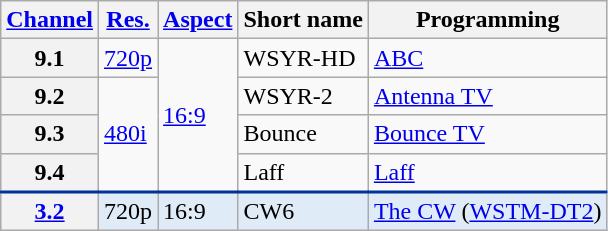<table class="wikitable">
<tr>
<th scope = "col"><a href='#'>Channel</a></th>
<th scope = "col"><a href='#'>Res.</a></th>
<th scope = "col"><a href='#'>Aspect</a></th>
<th scope = "col">Short name</th>
<th scope = "col">Programming</th>
</tr>
<tr>
<th scope = "row">9.1</th>
<td><a href='#'>720p</a></td>
<td rowspan=4><a href='#'>16:9</a></td>
<td>WSYR-HD</td>
<td><a href='#'>ABC</a></td>
</tr>
<tr>
<th scope = "row">9.2</th>
<td rowspan=3><a href='#'>480i</a></td>
<td>WSYR-2</td>
<td><a href='#'>Antenna TV</a></td>
</tr>
<tr>
<th scope = "row">9.3</th>
<td>Bounce</td>
<td><a href='#'>Bounce TV</a></td>
</tr>
<tr>
<th scope = "row">9.4</th>
<td>Laff</td>
<td><a href='#'>Laff</a></td>
</tr>
<tr style="background-color:#DFEBF6; border-top: 2px solid #003399;">
<th scope = "row"><a href='#'>3.2</a></th>
<td>720p</td>
<td>16:9</td>
<td>CW6</td>
<td><a href='#'>The CW</a> (<a href='#'>WSTM-DT2</a>)</td>
</tr>
</table>
